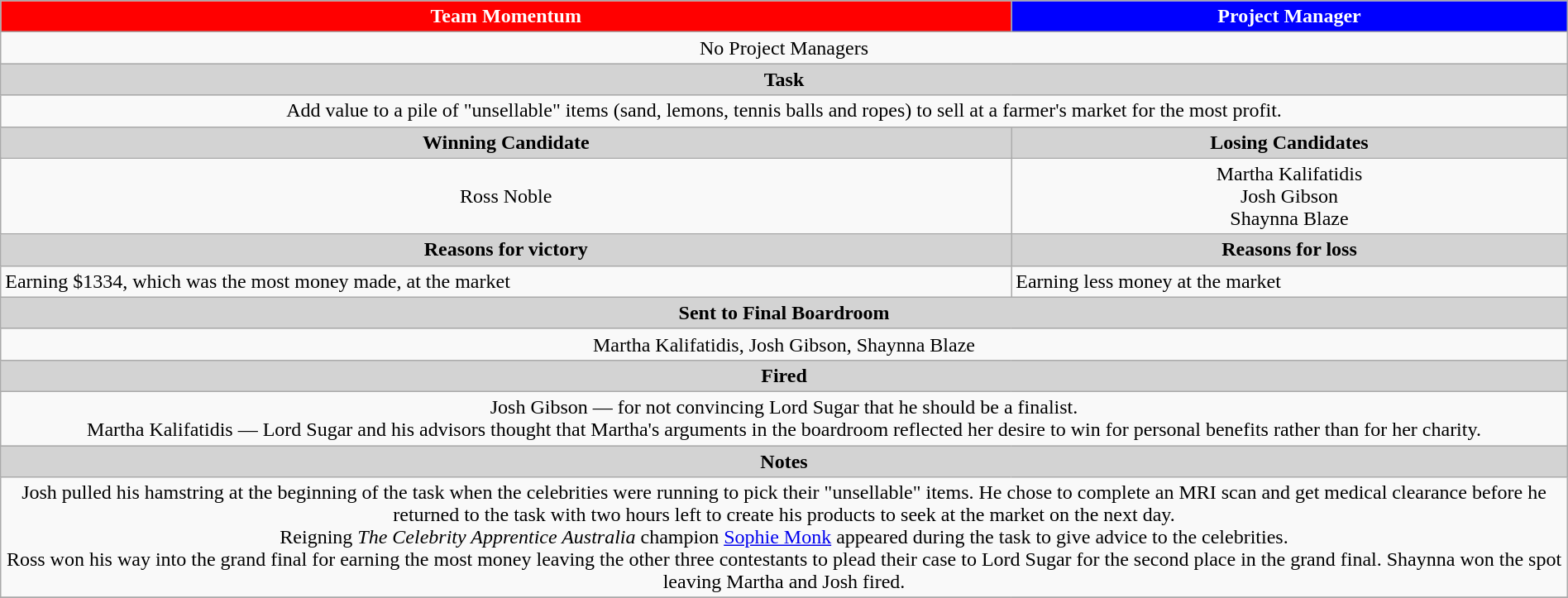<table class="wikitable" style="text-align: center; width:100%">
<tr>
<th style="text-align:center; background:red;color:white">Team Momentum </th>
<th style="text-align:center; background:blue;color:white"> Project Manager</th>
</tr>
<tr>
<td colspan=2>No Project Managers</td>
</tr>
<tr>
<th colspan="2" style="text-align:center; background:lightgrey;">Task</th>
</tr>
<tr>
<td colspan="2">Add value to a pile of "unsellable" items (sand, lemons, tennis balls and ropes) to sell at a farmer's market for the most profit.</td>
</tr>
<tr>
<th style="text-align:center; background:lightgrey;">Winning Candidate</th>
<th style="text-align:center; background:lightgrey;">Losing Candidates</th>
</tr>
<tr>
<td>Ross Noble</td>
<td>Martha Kalifatidis<br>Josh Gibson<br>Shaynna Blaze</td>
</tr>
<tr>
<th style="text-align:center; background:lightgrey;">Reasons for victory</th>
<th style="text-align:center; background:lightgrey;">Reasons for loss</th>
</tr>
<tr style="text-align: left; ">
<td>Earning $1334, which was the  most money made, at the market</td>
<td>Earning less money at the market</td>
</tr>
<tr>
<th colspan="2" style="text-align:center; background:lightgrey;">Sent to Final Boardroom</th>
</tr>
<tr>
<td colspan="2">Martha Kalifatidis, Josh Gibson, Shaynna Blaze</td>
</tr>
<tr>
<th colspan="2" style="text-align:center; background:lightgrey;">Fired</th>
</tr>
<tr>
<td colspan="2">Josh Gibson — for not convincing Lord Sugar that he should be a finalist. <br> Martha Kalifatidis — Lord Sugar and his advisors thought that Martha's arguments in the boardroom reflected her desire to win for personal benefits rather than for her charity.</td>
</tr>
<tr>
<th colspan="2" style="text-align:center; background:lightgrey;">Notes</th>
</tr>
<tr>
<td colspan="2">Josh pulled his hamstring at the beginning of the task when the celebrities were running to pick their  "unsellable" items. He chose to complete an MRI scan and get medical clearance before he returned to the task with two hours left to create his products to seek at the market on the next day.<br>Reigning <em>The Celebrity Apprentice Australia</em> champion <a href='#'>Sophie Monk</a> appeared during the task to give advice to the celebrities.<br>Ross won his way into the grand final for earning the most money leaving the other three contestants to plead their case to Lord Sugar for the second place in the grand final. Shaynna won the spot leaving Martha and Josh fired.</td>
</tr>
<tr>
</tr>
</table>
